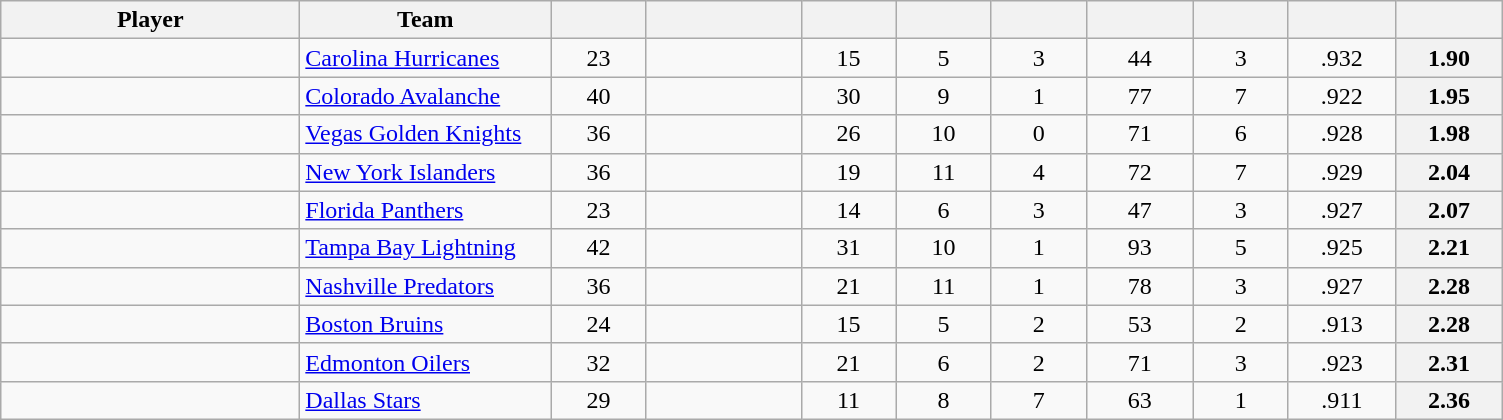<table class="wikitable sortable" style="text-align: center">
<tr>
<th style="width: 12em;">Player</th>
<th style="width: 10em;">Team</th>
<th style="width: 3.5em;"></th>
<th style="width: 6em;"></th>
<th style="width: 3.5em;"></th>
<th style="width: 3.5em;"></th>
<th style="width: 3.5em;"></th>
<th style="width: 4em;"></th>
<th style="width: 3.5em;"></th>
<th style="width: 4em;"></th>
<th style="width: 4em;"></th>
</tr>
<tr>
<td style="text-align:left;"></td>
<td style="text-align:left;"><a href='#'>Carolina Hurricanes</a></td>
<td>23</td>
<td></td>
<td>15</td>
<td>5</td>
<td>3</td>
<td>44</td>
<td>3</td>
<td>.932</td>
<th>1.90</th>
</tr>
<tr>
<td style="text-align:left;"></td>
<td style="text-align:left;"><a href='#'>Colorado Avalanche</a></td>
<td>40</td>
<td></td>
<td>30</td>
<td>9</td>
<td>1</td>
<td>77</td>
<td>7</td>
<td>.922</td>
<th>1.95</th>
</tr>
<tr>
<td style="text-align:left;"></td>
<td style="text-align:left;"><a href='#'>Vegas Golden Knights</a></td>
<td>36</td>
<td></td>
<td>26</td>
<td>10</td>
<td>0</td>
<td>71</td>
<td>6</td>
<td>.928</td>
<th>1.98</th>
</tr>
<tr>
<td style="text-align:left;"></td>
<td style="text-align:left;"><a href='#'>New York Islanders</a></td>
<td>36</td>
<td></td>
<td>19</td>
<td>11</td>
<td>4</td>
<td>72</td>
<td>7</td>
<td>.929</td>
<th>2.04</th>
</tr>
<tr>
<td style="text-align:left;"></td>
<td style="text-align:left;"><a href='#'>Florida Panthers</a></td>
<td>23</td>
<td></td>
<td>14</td>
<td>6</td>
<td>3</td>
<td>47</td>
<td>3</td>
<td>.927</td>
<th>2.07</th>
</tr>
<tr>
<td style="text-align:left;"></td>
<td style="text-align:left;"><a href='#'>Tampa Bay Lightning</a></td>
<td>42</td>
<td></td>
<td>31</td>
<td>10</td>
<td>1</td>
<td>93</td>
<td>5</td>
<td>.925</td>
<th>2.21</th>
</tr>
<tr>
<td style="text-align:left;"></td>
<td style="text-align:left;"><a href='#'>Nashville Predators</a></td>
<td>36</td>
<td></td>
<td>21</td>
<td>11</td>
<td>1</td>
<td>78</td>
<td>3</td>
<td>.927</td>
<th>2.28</th>
</tr>
<tr>
<td style="text-align:left;"></td>
<td style="text-align:left;"><a href='#'>Boston Bruins</a></td>
<td>24</td>
<td></td>
<td>15</td>
<td>5</td>
<td>2</td>
<td>53</td>
<td>2</td>
<td>.913</td>
<th>2.28</th>
</tr>
<tr>
<td style="text-align:left;"></td>
<td style="text-align:left;"><a href='#'>Edmonton Oilers</a></td>
<td>32</td>
<td></td>
<td>21</td>
<td>6</td>
<td>2</td>
<td>71</td>
<td>3</td>
<td>.923</td>
<th>2.31</th>
</tr>
<tr>
<td style="text-align:left;"></td>
<td style="text-align:left;"><a href='#'>Dallas Stars</a></td>
<td>29</td>
<td></td>
<td>11</td>
<td>8</td>
<td>7</td>
<td>63</td>
<td>1</td>
<td>.911</td>
<th>2.36</th>
</tr>
</table>
